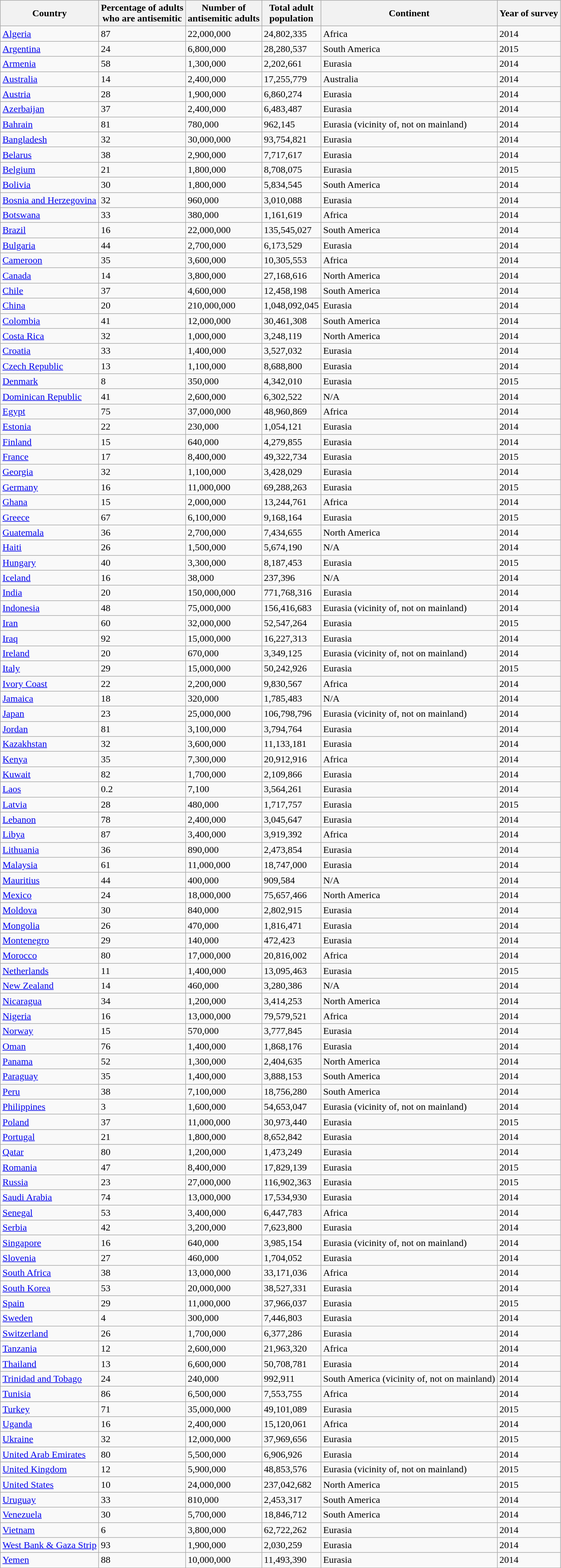<table class="wikitable sortable mw-collapsible">
<tr>
<th scope="col">Country</th>
<th scope="col">Percentage of adults<br>who are antisemitic</th>
<th scope="col">Number of<br>antisemitic adults</th>
<th scope="col">Total adult<br>population</th>
<th scope="col">Continent</th>
<th scope="col">Year of survey</th>
</tr>
<tr>
<td><a href='#'>Algeria</a></td>
<td>87</td>
<td>22,000,000</td>
<td>24,802,335</td>
<td>Africa</td>
<td>2014</td>
</tr>
<tr>
<td><a href='#'>Argentina</a></td>
<td>24</td>
<td>6,800,000</td>
<td>28,280,537</td>
<td>South America</td>
<td>2015</td>
</tr>
<tr>
<td><a href='#'>Armenia</a></td>
<td>58</td>
<td>1,300,000</td>
<td>2,202,661</td>
<td>Eurasia</td>
<td>2014</td>
</tr>
<tr>
<td><a href='#'>Australia</a></td>
<td>14</td>
<td>2,400,000</td>
<td>17,255,779</td>
<td>Australia</td>
<td>2014</td>
</tr>
<tr>
<td><a href='#'>Austria</a></td>
<td>28</td>
<td>1,900,000</td>
<td>6,860,274</td>
<td>Eurasia</td>
<td>2014</td>
</tr>
<tr>
<td><a href='#'>Azerbaijan</a></td>
<td>37</td>
<td>2,400,000</td>
<td>6,483,487</td>
<td>Eurasia</td>
<td>2014</td>
</tr>
<tr>
<td><a href='#'>Bahrain</a></td>
<td>81</td>
<td>780,000</td>
<td>962,145</td>
<td>Eurasia (vicinity of, not on mainland)</td>
<td>2014</td>
</tr>
<tr>
<td><a href='#'>Bangladesh</a></td>
<td>32</td>
<td>30,000,000</td>
<td>93,754,821</td>
<td>Eurasia</td>
<td>2014</td>
</tr>
<tr>
<td><a href='#'>Belarus</a></td>
<td>38</td>
<td>2,900,000</td>
<td>7,717,617</td>
<td>Eurasia</td>
<td>2014</td>
</tr>
<tr>
<td><a href='#'>Belgium</a></td>
<td>21</td>
<td>1,800,000</td>
<td>8,708,075</td>
<td>Eurasia</td>
<td>2015</td>
</tr>
<tr>
<td><a href='#'>Bolivia</a></td>
<td>30</td>
<td>1,800,000</td>
<td>5,834,545</td>
<td>South America</td>
<td>2014</td>
</tr>
<tr>
<td><a href='#'>Bosnia and Herzegovina</a></td>
<td>32</td>
<td>960,000</td>
<td>3,010,088</td>
<td>Eurasia</td>
<td>2014</td>
</tr>
<tr>
<td><a href='#'>Botswana</a></td>
<td>33</td>
<td>380,000</td>
<td>1,161,619</td>
<td>Africa</td>
<td>2014</td>
</tr>
<tr>
<td><a href='#'>Brazil</a></td>
<td>16</td>
<td>22,000,000</td>
<td>135,545,027</td>
<td>South America</td>
<td>2014</td>
</tr>
<tr>
<td><a href='#'>Bulgaria</a></td>
<td>44</td>
<td>2,700,000</td>
<td>6,173,529</td>
<td>Eurasia</td>
<td>2014</td>
</tr>
<tr>
<td><a href='#'>Cameroon</a></td>
<td>35</td>
<td>3,600,000</td>
<td>10,305,553</td>
<td>Africa</td>
<td>2014</td>
</tr>
<tr>
<td><a href='#'>Canada</a></td>
<td>14</td>
<td>3,800,000</td>
<td>27,168,616</td>
<td>North America</td>
<td>2014</td>
</tr>
<tr>
<td><a href='#'>Chile</a></td>
<td>37</td>
<td>4,600,000</td>
<td>12,458,198</td>
<td>South America</td>
<td>2014</td>
</tr>
<tr>
<td><a href='#'>China</a></td>
<td>20</td>
<td>210,000,000</td>
<td>1,048,092,045</td>
<td>Eurasia</td>
<td>2014</td>
</tr>
<tr>
<td><a href='#'>Colombia</a></td>
<td>41</td>
<td>12,000,000</td>
<td>30,461,308</td>
<td>South America</td>
<td>2014</td>
</tr>
<tr>
<td><a href='#'>Costa Rica</a></td>
<td>32</td>
<td>1,000,000</td>
<td>3,248,119</td>
<td>North America</td>
<td>2014</td>
</tr>
<tr>
<td><a href='#'>Croatia</a></td>
<td>33</td>
<td>1,400,000</td>
<td>3,527,032</td>
<td>Eurasia</td>
<td>2014</td>
</tr>
<tr>
<td><a href='#'>Czech Republic</a></td>
<td>13</td>
<td>1,100,000</td>
<td>8,688,800</td>
<td>Eurasia</td>
<td>2014</td>
</tr>
<tr>
<td><a href='#'>Denmark</a></td>
<td>8</td>
<td>350,000</td>
<td>4,342,010</td>
<td>Eurasia</td>
<td>2015</td>
</tr>
<tr>
<td><a href='#'>Dominican Republic</a></td>
<td>41</td>
<td>2,600,000</td>
<td>6,302,522</td>
<td>N/A</td>
<td>2014</td>
</tr>
<tr>
<td><a href='#'>Egypt</a></td>
<td>75</td>
<td>37,000,000</td>
<td>48,960,869</td>
<td>Africa</td>
<td>2014</td>
</tr>
<tr>
<td><a href='#'>Estonia</a></td>
<td>22</td>
<td>230,000</td>
<td>1,054,121</td>
<td>Eurasia</td>
<td>2014</td>
</tr>
<tr>
<td><a href='#'>Finland</a></td>
<td>15</td>
<td>640,000</td>
<td>4,279,855</td>
<td>Eurasia</td>
<td>2014</td>
</tr>
<tr>
<td><a href='#'>France</a></td>
<td>17</td>
<td>8,400,000</td>
<td>49,322,734</td>
<td>Eurasia</td>
<td>2015</td>
</tr>
<tr>
<td><a href='#'>Georgia</a></td>
<td>32</td>
<td>1,100,000</td>
<td>3,428,029</td>
<td>Eurasia</td>
<td>2014</td>
</tr>
<tr>
<td><a href='#'>Germany</a></td>
<td>16</td>
<td>11,000,000</td>
<td>69,288,263</td>
<td>Eurasia</td>
<td>2015</td>
</tr>
<tr>
<td><a href='#'>Ghana</a></td>
<td>15</td>
<td>2,000,000</td>
<td>13,244,761</td>
<td>Africa</td>
<td>2014</td>
</tr>
<tr>
<td><a href='#'>Greece</a></td>
<td>67</td>
<td>6,100,000</td>
<td>9,168,164</td>
<td>Eurasia</td>
<td>2015</td>
</tr>
<tr>
<td><a href='#'>Guatemala</a></td>
<td>36</td>
<td>2,700,000</td>
<td>7,434,655</td>
<td>North America</td>
<td>2014</td>
</tr>
<tr>
<td><a href='#'>Haiti</a></td>
<td>26</td>
<td>1,500,000</td>
<td>5,674,190</td>
<td>N/A</td>
<td>2014</td>
</tr>
<tr>
<td><a href='#'>Hungary</a></td>
<td>40</td>
<td>3,300,000</td>
<td>8,187,453</td>
<td>Eurasia</td>
<td>2015</td>
</tr>
<tr>
<td><a href='#'>Iceland</a></td>
<td>16</td>
<td>38,000</td>
<td>237,396</td>
<td>N/A</td>
<td>2014</td>
</tr>
<tr>
<td><a href='#'>India</a></td>
<td>20</td>
<td>150,000,000</td>
<td>771,768,316</td>
<td>Eurasia</td>
<td>2014</td>
</tr>
<tr>
<td><a href='#'>Indonesia</a></td>
<td>48</td>
<td>75,000,000</td>
<td>156,416,683</td>
<td>Eurasia (vicinity of, not on mainland)</td>
<td>2014</td>
</tr>
<tr>
<td><a href='#'>Iran</a></td>
<td>60</td>
<td>32,000,000</td>
<td>52,547,264</td>
<td>Eurasia</td>
<td>2015</td>
</tr>
<tr>
<td><a href='#'>Iraq</a></td>
<td>92</td>
<td>15,000,000</td>
<td>16,227,313</td>
<td>Eurasia</td>
<td>2014</td>
</tr>
<tr>
<td><a href='#'>Ireland</a></td>
<td>20</td>
<td>670,000</td>
<td>3,349,125</td>
<td>Eurasia (vicinity of, not on mainland)</td>
<td>2014</td>
</tr>
<tr>
<td><a href='#'>Italy</a></td>
<td>29</td>
<td>15,000,000</td>
<td>50,242,926</td>
<td>Eurasia</td>
<td>2015</td>
</tr>
<tr>
<td><a href='#'>Ivory Coast</a></td>
<td>22</td>
<td>2,200,000</td>
<td>9,830,567</td>
<td>Africa</td>
<td>2014</td>
</tr>
<tr>
<td><a href='#'>Jamaica</a></td>
<td>18</td>
<td>320,000</td>
<td>1,785,483</td>
<td>N/A</td>
<td>2014</td>
</tr>
<tr>
<td><a href='#'>Japan</a></td>
<td>23</td>
<td>25,000,000</td>
<td>106,798,796</td>
<td>Eurasia (vicinity of, not on mainland)</td>
<td>2014</td>
</tr>
<tr>
<td><a href='#'>Jordan</a></td>
<td>81</td>
<td>3,100,000</td>
<td>3,794,764</td>
<td>Eurasia</td>
<td>2014</td>
</tr>
<tr>
<td><a href='#'>Kazakhstan</a></td>
<td>32</td>
<td>3,600,000</td>
<td>11,133,181</td>
<td>Eurasia</td>
<td>2014</td>
</tr>
<tr>
<td><a href='#'>Kenya</a></td>
<td>35</td>
<td>7,300,000</td>
<td>20,912,916</td>
<td>Africa</td>
<td>2014</td>
</tr>
<tr>
<td><a href='#'>Kuwait</a></td>
<td>82</td>
<td>1,700,000</td>
<td>2,109,866</td>
<td>Eurasia</td>
<td>2014</td>
</tr>
<tr>
<td><a href='#'>Laos</a></td>
<td>0.2</td>
<td>7,100</td>
<td>3,564,261</td>
<td>Eurasia</td>
<td>2014</td>
</tr>
<tr>
<td><a href='#'>Latvia</a></td>
<td>28</td>
<td>480,000</td>
<td>1,717,757</td>
<td>Eurasia</td>
<td>2015</td>
</tr>
<tr>
<td><a href='#'>Lebanon</a></td>
<td>78</td>
<td>2,400,000</td>
<td>3,045,647</td>
<td>Eurasia</td>
<td>2014</td>
</tr>
<tr>
<td><a href='#'>Libya</a></td>
<td>87</td>
<td>3,400,000</td>
<td>3,919,392</td>
<td>Africa</td>
<td>2014</td>
</tr>
<tr>
<td><a href='#'>Lithuania</a></td>
<td>36</td>
<td>890,000</td>
<td>2,473,854</td>
<td>Eurasia</td>
<td>2014</td>
</tr>
<tr>
<td><a href='#'>Malaysia</a></td>
<td>61</td>
<td>11,000,000</td>
<td>18,747,000</td>
<td>Eurasia</td>
<td>2014</td>
</tr>
<tr>
<td><a href='#'>Mauritius</a></td>
<td>44</td>
<td>400,000</td>
<td>909,584</td>
<td>N/A</td>
<td>2014</td>
</tr>
<tr>
<td><a href='#'>Mexico</a></td>
<td>24</td>
<td>18,000,000</td>
<td>75,657,466</td>
<td>North America</td>
<td>2014</td>
</tr>
<tr>
<td><a href='#'>Moldova</a></td>
<td>30</td>
<td>840,000</td>
<td>2,802,915</td>
<td>Eurasia</td>
<td>2014</td>
</tr>
<tr>
<td><a href='#'>Mongolia</a></td>
<td>26</td>
<td>470,000</td>
<td>1,816,471</td>
<td>Eurasia</td>
<td>2014</td>
</tr>
<tr>
<td><a href='#'>Montenegro</a></td>
<td>29</td>
<td>140,000</td>
<td>472,423</td>
<td>Eurasia</td>
<td>2014</td>
</tr>
<tr>
<td><a href='#'>Morocco</a></td>
<td>80</td>
<td>17,000,000</td>
<td>20,816,002</td>
<td>Africa</td>
<td>2014</td>
</tr>
<tr>
<td><a href='#'>Netherlands</a></td>
<td>11</td>
<td>1,400,000</td>
<td>13,095,463</td>
<td>Eurasia</td>
<td>2015</td>
</tr>
<tr>
<td><a href='#'>New Zealand</a></td>
<td>14</td>
<td>460,000</td>
<td>3,280,386</td>
<td>N/A</td>
<td>2014</td>
</tr>
<tr>
<td><a href='#'>Nicaragua</a></td>
<td>34</td>
<td>1,200,000</td>
<td>3,414,253</td>
<td>North America</td>
<td>2014</td>
</tr>
<tr>
<td><a href='#'>Nigeria</a></td>
<td>16</td>
<td>13,000,000</td>
<td>79,579,521</td>
<td>Africa</td>
<td>2014</td>
</tr>
<tr>
<td><a href='#'>Norway</a></td>
<td>15</td>
<td>570,000</td>
<td>3,777,845</td>
<td>Eurasia</td>
<td>2014</td>
</tr>
<tr>
<td><a href='#'>Oman</a></td>
<td>76</td>
<td>1,400,000</td>
<td>1,868,176</td>
<td>Eurasia</td>
<td>2014</td>
</tr>
<tr>
<td><a href='#'>Panama</a></td>
<td>52</td>
<td>1,300,000</td>
<td>2,404,635</td>
<td>North America</td>
<td>2014</td>
</tr>
<tr>
<td><a href='#'>Paraguay</a></td>
<td>35</td>
<td>1,400,000</td>
<td>3,888,153</td>
<td>South America</td>
<td>2014</td>
</tr>
<tr>
<td><a href='#'>Peru</a></td>
<td>38</td>
<td>7,100,000</td>
<td>18,756,280</td>
<td>South America</td>
<td>2014</td>
</tr>
<tr>
<td><a href='#'>Philippines</a></td>
<td>3</td>
<td>1,600,000</td>
<td>54,653,047</td>
<td>Eurasia (vicinity of, not on mainland)</td>
<td>2014</td>
</tr>
<tr>
<td><a href='#'>Poland</a></td>
<td>37</td>
<td>11,000,000</td>
<td>30,973,440</td>
<td>Eurasia</td>
<td>2015</td>
</tr>
<tr>
<td><a href='#'>Portugal</a></td>
<td>21</td>
<td>1,800,000</td>
<td>8,652,842</td>
<td>Eurasia</td>
<td>2014</td>
</tr>
<tr>
<td><a href='#'>Qatar</a></td>
<td>80</td>
<td>1,200,000</td>
<td>1,473,249</td>
<td>Eurasia</td>
<td>2014</td>
</tr>
<tr>
<td><a href='#'>Romania</a></td>
<td>47</td>
<td>8,400,000</td>
<td>17,829,139</td>
<td>Eurasia</td>
<td>2015</td>
</tr>
<tr>
<td><a href='#'>Russia</a></td>
<td>23</td>
<td>27,000,000</td>
<td>116,902,363</td>
<td>Eurasia</td>
<td>2015</td>
</tr>
<tr>
<td><a href='#'>Saudi Arabia</a></td>
<td>74</td>
<td>13,000,000</td>
<td>17,534,930</td>
<td>Eurasia</td>
<td>2014</td>
</tr>
<tr>
<td><a href='#'>Senegal</a></td>
<td>53</td>
<td>3,400,000</td>
<td>6,447,783</td>
<td>Africa</td>
<td>2014</td>
</tr>
<tr>
<td><a href='#'>Serbia</a></td>
<td>42</td>
<td>3,200,000</td>
<td>7,623,800</td>
<td>Eurasia</td>
<td>2014</td>
</tr>
<tr>
<td><a href='#'>Singapore</a></td>
<td>16</td>
<td>640,000</td>
<td>3,985,154</td>
<td>Eurasia (vicinity of, not on mainland)</td>
<td>2014</td>
</tr>
<tr>
<td><a href='#'>Slovenia</a></td>
<td>27</td>
<td>460,000</td>
<td>1,704,052</td>
<td>Eurasia</td>
<td>2014</td>
</tr>
<tr>
<td><a href='#'>South Africa</a></td>
<td>38</td>
<td>13,000,000</td>
<td>33,171,036</td>
<td>Africa</td>
<td>2014</td>
</tr>
<tr>
<td><a href='#'>South Korea</a></td>
<td>53</td>
<td>20,000,000</td>
<td>38,527,331</td>
<td>Eurasia</td>
<td>2014</td>
</tr>
<tr>
<td><a href='#'>Spain</a></td>
<td>29</td>
<td>11,000,000</td>
<td>37,966,037</td>
<td>Eurasia</td>
<td>2015</td>
</tr>
<tr>
<td><a href='#'>Sweden</a></td>
<td>4</td>
<td>300,000</td>
<td>7,446,803</td>
<td>Eurasia</td>
<td>2014</td>
</tr>
<tr>
<td><a href='#'>Switzerland</a></td>
<td>26</td>
<td>1,700,000</td>
<td>6,377,286</td>
<td>Eurasia</td>
<td>2014</td>
</tr>
<tr>
<td><a href='#'>Tanzania</a></td>
<td>12</td>
<td>2,600,000</td>
<td>21,963,320</td>
<td>Africa</td>
<td>2014</td>
</tr>
<tr>
<td><a href='#'>Thailand</a></td>
<td>13</td>
<td>6,600,000</td>
<td>50,708,781</td>
<td>Eurasia</td>
<td>2014</td>
</tr>
<tr>
<td><a href='#'>Trinidad and Tobago</a></td>
<td>24</td>
<td>240,000</td>
<td>992,911</td>
<td>South America (vicinity of, not on mainland)</td>
<td>2014</td>
</tr>
<tr>
<td><a href='#'>Tunisia</a></td>
<td>86</td>
<td>6,500,000</td>
<td>7,553,755</td>
<td>Africa</td>
<td>2014</td>
</tr>
<tr>
<td><a href='#'>Turkey</a></td>
<td>71</td>
<td>35,000,000</td>
<td>49,101,089</td>
<td>Eurasia</td>
<td>2015</td>
</tr>
<tr>
<td><a href='#'>Uganda</a></td>
<td>16</td>
<td>2,400,000</td>
<td>15,120,061</td>
<td>Africa</td>
<td>2014</td>
</tr>
<tr>
<td><a href='#'>Ukraine</a></td>
<td>32</td>
<td>12,000,000</td>
<td>37,969,656</td>
<td>Eurasia</td>
<td>2015</td>
</tr>
<tr>
<td><a href='#'>United Arab Emirates</a></td>
<td>80</td>
<td>5,500,000</td>
<td>6,906,926</td>
<td>Eurasia</td>
<td>2014</td>
</tr>
<tr>
<td><a href='#'>United Kingdom</a></td>
<td>12</td>
<td>5,900,000</td>
<td>48,853,576</td>
<td>Eurasia (vicinity of, not on mainland)</td>
<td>2015</td>
</tr>
<tr>
<td><a href='#'>United States</a></td>
<td>10</td>
<td>24,000,000</td>
<td>237,042,682</td>
<td>North America</td>
<td>2015</td>
</tr>
<tr>
<td><a href='#'>Uruguay</a></td>
<td>33</td>
<td>810,000</td>
<td>2,453,317</td>
<td>South America</td>
<td>2014</td>
</tr>
<tr>
<td><a href='#'>Venezuela</a></td>
<td>30</td>
<td>5,700,000</td>
<td>18,846,712</td>
<td>South America</td>
<td>2014</td>
</tr>
<tr>
<td><a href='#'>Vietnam</a></td>
<td>6</td>
<td>3,800,000</td>
<td>62,722,262</td>
<td>Eurasia</td>
<td>2014</td>
</tr>
<tr>
<td><a href='#'>West Bank & Gaza Strip</a></td>
<td>93</td>
<td>1,900,000</td>
<td>2,030,259</td>
<td>Eurasia</td>
<td>2014</td>
</tr>
<tr>
<td><a href='#'>Yemen</a></td>
<td>88</td>
<td>10,000,000</td>
<td>11,493,390</td>
<td>Eurasia</td>
<td>2014</td>
</tr>
</table>
